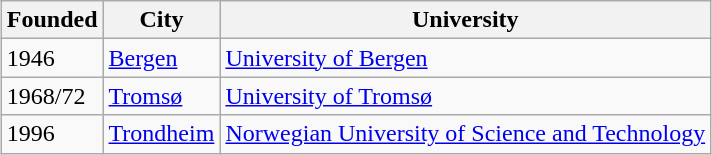<table class="wikitable sortable" style="margin:1px; border:1px solid #ccc;">
<tr style="text-align:left; vertical-align:top;" ">
<th>Founded</th>
<th>City</th>
<th>University</th>
</tr>
<tr>
<td>1946</td>
<td><a href='#'>Bergen</a></td>
<td><a href='#'>University of Bergen</a></td>
</tr>
<tr>
<td>1968/72</td>
<td><a href='#'>Tromsø</a></td>
<td><a href='#'>University of Tromsø</a></td>
</tr>
<tr>
<td>1996</td>
<td><a href='#'>Trondheim</a></td>
<td><a href='#'>Norwegian University of Science and Technology</a></td>
</tr>
</table>
